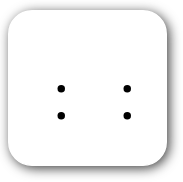<table style=" border-radius:1em; box-shadow: 0.1em 0.1em 0.5em rgba(0,0,0,0.75); background-color: white; border: 1px solid white; margin:10px 0px; padding: 5px;">
<tr style="vertical-align:top;">
<td><br><ul><li></li><li></li></ul></td>
<td valign="top"><br><ul><li></li><li></li></ul></td>
<td></td>
</tr>
</table>
